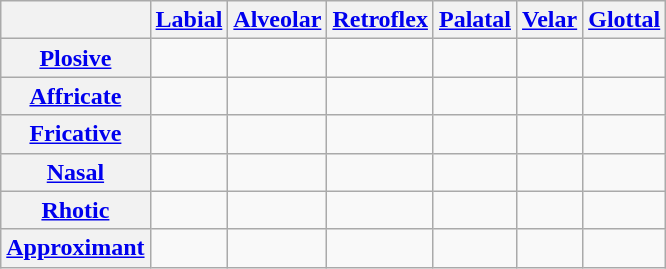<table class="wikitable" style="text-align: center;">
<tr>
<th colspan="2"></th>
<th><a href='#'>Labial</a></th>
<th><a href='#'>Alveolar</a></th>
<th><a href='#'>Retroflex</a></th>
<th><a href='#'>Palatal</a></th>
<th><a href='#'>Velar</a></th>
<th><a href='#'>Glottal</a></th>
</tr>
<tr>
<th colspan="2"><a href='#'>Plosive</a></th>
<td></td>
<td></td>
<td></td>
<td></td>
<td></td>
<td></td>
</tr>
<tr>
<th colspan="2"><a href='#'>Affricate</a></th>
<td></td>
<td></td>
<td></td>
<td></td>
<td></td>
<td></td>
</tr>
<tr>
<th colspan="2"><a href='#'>Fricative</a></th>
<td></td>
<td></td>
<td></td>
<td></td>
<td></td>
<td></td>
</tr>
<tr>
<th colspan="2"><a href='#'>Nasal</a></th>
<td></td>
<td></td>
<td></td>
<td></td>
<td></td>
<td></td>
</tr>
<tr>
<th colspan="2"><a href='#'>Rhotic</a></th>
<td></td>
<td></td>
<td></td>
<td></td>
<td></td>
<td></td>
</tr>
<tr>
<th colspan="2"><a href='#'>Approximant</a></th>
<td></td>
<td></td>
<td></td>
<td></td>
<td></td>
<td></td>
</tr>
</table>
